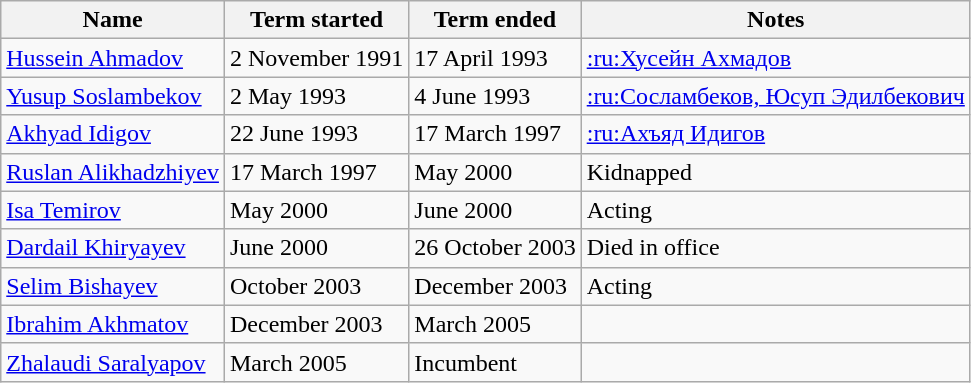<table class="wikitable sortable">
<tr>
<th>Name</th>
<th>Term started</th>
<th>Term ended</th>
<th>Notes</th>
</tr>
<tr>
<td><a href='#'>Hussein Ahmadov</a></td>
<td>2 November 1991</td>
<td>17 April 1993</td>
<td><a href='#'>:ru:Хусейн Ахмадов</a></td>
</tr>
<tr>
<td><a href='#'>Yusup Soslambekov</a></td>
<td>2 May 1993</td>
<td>4 June 1993</td>
<td><a href='#'>:ru:Сосламбеков, Юсуп Эдилбекович</a></td>
</tr>
<tr>
<td><a href='#'>Akhyad Idigov</a></td>
<td>22 June 1993</td>
<td>17 March 1997</td>
<td><a href='#'>:ru:Ахъяд Идигов</a></td>
</tr>
<tr>
<td><a href='#'>Ruslan Alikhadzhiyev</a></td>
<td>17 March 1997</td>
<td>May 2000</td>
<td>Kidnapped</td>
</tr>
<tr>
<td><a href='#'>Isa Temirov</a></td>
<td>May 2000</td>
<td>June 2000</td>
<td>Acting</td>
</tr>
<tr>
<td><a href='#'>Dardail Khiryayev</a></td>
<td>June 2000</td>
<td>26 October 2003</td>
<td>Died in office</td>
</tr>
<tr>
<td><a href='#'>Selim Bishayev</a></td>
<td>October 2003</td>
<td>December 2003</td>
<td>Acting</td>
</tr>
<tr>
<td><a href='#'>Ibrahim Akhmatov</a></td>
<td>December 2003</td>
<td>March 2005</td>
<td></td>
</tr>
<tr>
<td><a href='#'>Zhalaudi Saralyapov</a></td>
<td>March 2005</td>
<td>Incumbent</td>
<td></td>
</tr>
</table>
